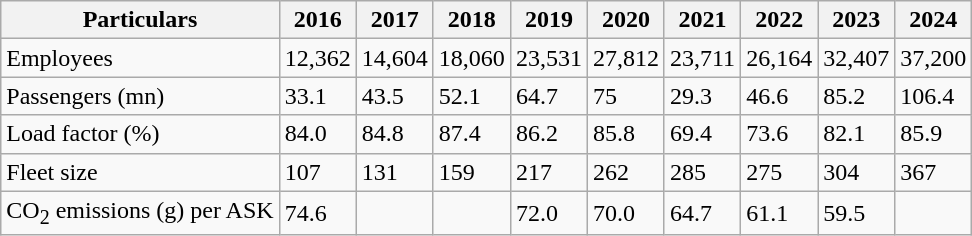<table class="wikitable" style="text-align:left;">
<tr>
<th>Particulars</th>
<th>2016</th>
<th>2017</th>
<th>2018</th>
<th>2019</th>
<th>2020</th>
<th>2021</th>
<th>2022</th>
<th>2023</th>
<th>2024</th>
</tr>
<tr>
<td style="text-align:left;">Employees</td>
<td>12,362</td>
<td>14,604</td>
<td>18,060</td>
<td>23,531</td>
<td>27,812</td>
<td>23,711</td>
<td>26,164</td>
<td>32,407</td>
<td>37,200</td>
</tr>
<tr>
<td style="text-align:left;">Passengers (mn)</td>
<td>33.1</td>
<td>43.5</td>
<td>52.1</td>
<td>64.7</td>
<td>75</td>
<td>29.3</td>
<td>46.6</td>
<td>85.2</td>
<td>106.4</td>
</tr>
<tr>
<td style="text-align:left;">Load factor (%)</td>
<td>84.0</td>
<td>84.8</td>
<td>87.4</td>
<td>86.2</td>
<td>85.8</td>
<td>69.4</td>
<td>73.6</td>
<td>82.1</td>
<td>85.9</td>
</tr>
<tr>
<td style="text-align:left;">Fleet size</td>
<td>107</td>
<td>131</td>
<td>159</td>
<td>217</td>
<td>262</td>
<td>285</td>
<td>275</td>
<td>304</td>
<td>367</td>
</tr>
<tr>
<td style="text-align:left;">CO<sub>2</sub> emissions (g) per ASK</td>
<td>74.6</td>
<td></td>
<td></td>
<td>72.0</td>
<td>70.0</td>
<td>64.7</td>
<td>61.1</td>
<td>59.5</td>
<td></td>
</tr>
</table>
